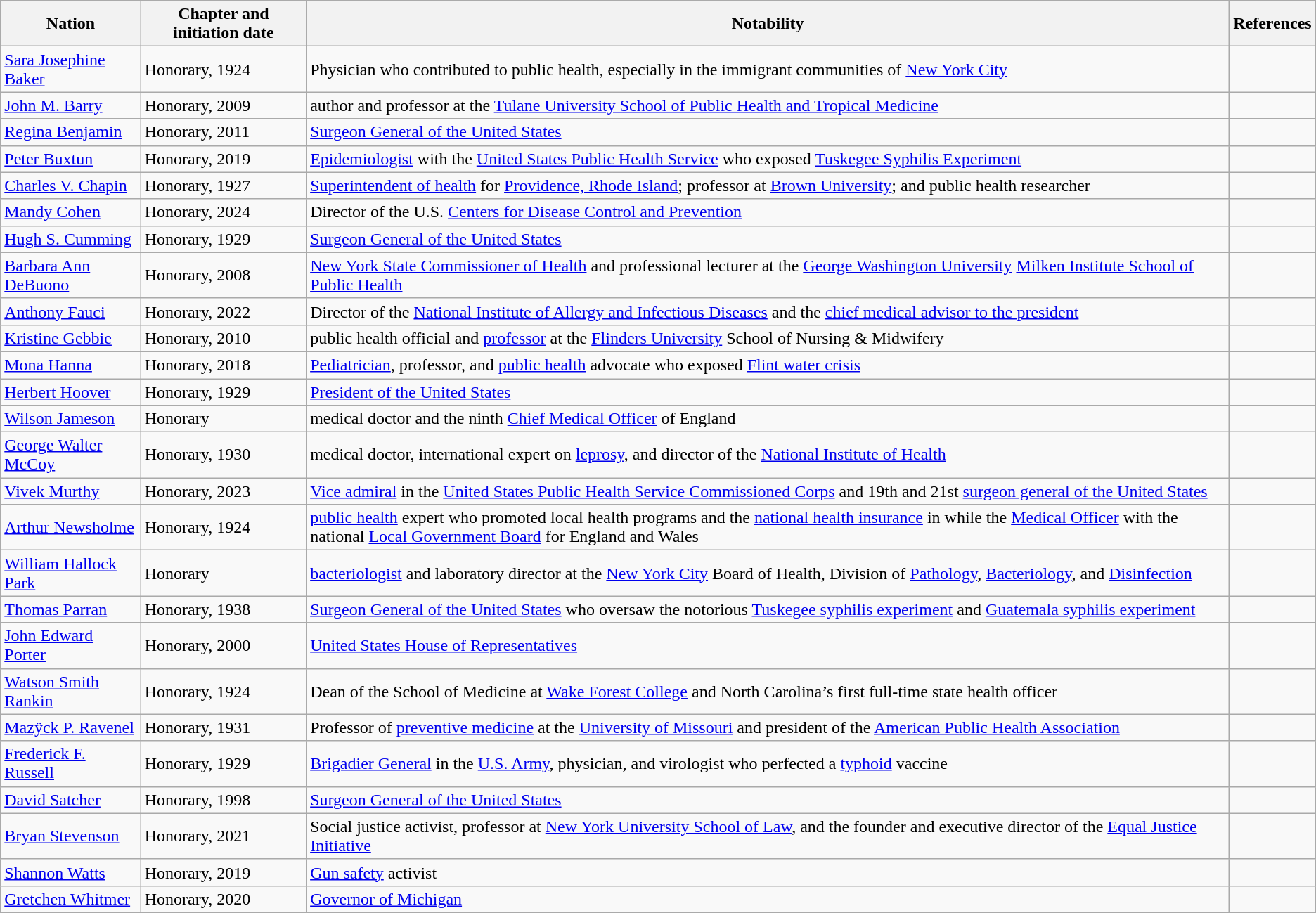<table class="wikitable sortable">
<tr>
<th>Nation</th>
<th>Chapter and initiation date</th>
<th>Notability</th>
<th>References</th>
</tr>
<tr>
<td><a href='#'>Sara Josephine Baker</a></td>
<td>Honorary, 1924</td>
<td>Physician who contributed to public health, especially in the immigrant communities of <a href='#'>New York City</a></td>
<td></td>
</tr>
<tr>
<td><a href='#'>John M. Barry</a></td>
<td>Honorary, 2009</td>
<td>author and professor at the <a href='#'>Tulane University School of Public Health and Tropical Medicine</a></td>
<td></td>
</tr>
<tr>
<td><a href='#'>Regina Benjamin</a></td>
<td>Honorary, 2011</td>
<td><a href='#'>Surgeon General of the United States</a></td>
<td></td>
</tr>
<tr>
<td><a href='#'>Peter Buxtun</a></td>
<td>Honorary, 2019</td>
<td><a href='#'>Epidemiologist</a> with the <a href='#'>United States Public Health Service</a> who exposed <a href='#'>Tuskegee Syphilis Experiment</a></td>
<td></td>
</tr>
<tr>
<td><a href='#'>Charles V. Chapin</a></td>
<td>Honorary, 1927</td>
<td><a href='#'>Superintendent of health</a> for <a href='#'>Providence, Rhode Island</a>; professor at <a href='#'>Brown University</a>; and public health researcher</td>
<td></td>
</tr>
<tr>
<td><a href='#'>Mandy Cohen</a></td>
<td>Honorary, 2024</td>
<td>Director of the U.S. <a href='#'>Centers for Disease Control and Prevention</a></td>
<td></td>
</tr>
<tr>
<td><a href='#'>Hugh S. Cumming</a></td>
<td>Honorary, 1929</td>
<td><a href='#'>Surgeon General of the United States</a></td>
<td></td>
</tr>
<tr>
<td><a href='#'>Barbara Ann DeBuono</a></td>
<td>Honorary, 2008</td>
<td><a href='#'>New York State Commissioner of Health</a> and professional lecturer at the <a href='#'>George Washington University</a> <a href='#'>Milken Institute School of Public Health</a></td>
<td></td>
</tr>
<tr>
<td><a href='#'>Anthony Fauci</a></td>
<td>Honorary, 2022</td>
<td>Director of the <a href='#'>National Institute of Allergy and Infectious Diseases</a> and the <a href='#'>chief medical advisor to the president</a></td>
<td></td>
</tr>
<tr>
<td><a href='#'>Kristine Gebbie</a></td>
<td>Honorary, 2010</td>
<td>public health official and <a href='#'>professor</a> at the <a href='#'>Flinders University</a> School of Nursing & Midwifery</td>
<td></td>
</tr>
<tr>
<td><a href='#'>Mona Hanna</a></td>
<td>Honorary, 2018</td>
<td><a href='#'>Pediatrician</a>, professor, and <a href='#'>public health</a> advocate who exposed <a href='#'>Flint water crisis</a></td>
<td></td>
</tr>
<tr>
<td><a href='#'>Herbert Hoover</a></td>
<td>Honorary, 1929</td>
<td><a href='#'>President of the United States</a></td>
<td></td>
</tr>
<tr>
<td><a href='#'>Wilson Jameson</a></td>
<td>Honorary</td>
<td>medical doctor and the ninth <a href='#'>Chief Medical Officer</a> of England</td>
<td></td>
</tr>
<tr>
<td><a href='#'>George Walter McCoy</a></td>
<td>Honorary, 1930</td>
<td>medical doctor, international expert on <a href='#'>leprosy</a>, and director of the <a href='#'>National Institute of Health</a></td>
<td></td>
</tr>
<tr>
<td><a href='#'>Vivek Murthy</a></td>
<td>Honorary, 2023</td>
<td><a href='#'>Vice admiral</a> in the <a href='#'>United States Public Health Service Commissioned Corps</a> and 19th and 21st <a href='#'>surgeon general of the United States</a></td>
<td></td>
</tr>
<tr>
<td><a href='#'>Arthur Newsholme</a></td>
<td>Honorary, 1924</td>
<td><a href='#'>public health</a> expert who promoted local health programs and the <a href='#'>national health insurance</a> in while the <a href='#'>Medical Officer</a> with the national <a href='#'>Local Government Board</a> for England and Wales</td>
<td></td>
</tr>
<tr>
<td><a href='#'>William Hallock Park</a></td>
<td>Honorary</td>
<td><a href='#'>bacteriologist</a> and laboratory director at the <a href='#'>New York City</a> Board of Health, Division of <a href='#'>Pathology</a>, <a href='#'>Bacteriology</a>, and <a href='#'>Disinfection</a></td>
<td></td>
</tr>
<tr>
<td><a href='#'>Thomas Parran</a></td>
<td>Honorary, 1938</td>
<td><a href='#'>Surgeon General of the United States</a> who oversaw the notorious <a href='#'>Tuskegee syphilis experiment</a> and <a href='#'>Guatemala syphilis experiment</a></td>
<td></td>
</tr>
<tr>
<td><a href='#'>John Edward Porter</a></td>
<td>Honorary, 2000</td>
<td><a href='#'>United States House of Representatives</a></td>
<td></td>
</tr>
<tr>
<td><a href='#'>Watson Smith Rankin</a></td>
<td>Honorary, 1924</td>
<td>Dean of the School of Medicine at <a href='#'>Wake Forest College</a> and North Carolina’s first full-time state health officer</td>
<td></td>
</tr>
<tr>
<td><a href='#'>Mazÿck P. Ravenel</a></td>
<td>Honorary, 1931</td>
<td>Professor of <a href='#'>preventive medicine</a> at the <a href='#'>University of Missouri</a> and president of the <a href='#'>American Public Health Association</a></td>
<td></td>
</tr>
<tr>
<td><a href='#'>Frederick F. Russell</a></td>
<td>Honorary, 1929</td>
<td><a href='#'>Brigadier General</a> in the <a href='#'>U.S. Army</a>, physician, and virologist who perfected a <a href='#'>typhoid</a> vaccine</td>
<td></td>
</tr>
<tr>
<td><a href='#'>David Satcher</a></td>
<td>Honorary, 1998</td>
<td><a href='#'>Surgeon General of the United States</a></td>
<td></td>
</tr>
<tr>
<td><a href='#'>Bryan Stevenson</a></td>
<td>Honorary, 2021</td>
<td>Social justice activist,  professor at <a href='#'>New York University School of Law</a>, and the founder and executive director of the <a href='#'>Equal Justice Initiative</a></td>
<td></td>
</tr>
<tr>
<td><a href='#'>Shannon Watts</a></td>
<td>Honorary, 2019</td>
<td><a href='#'>Gun safety</a> activist</td>
<td></td>
</tr>
<tr>
<td><a href='#'>Gretchen Whitmer</a></td>
<td>Honorary, 2020</td>
<td><a href='#'>Governor of Michigan</a></td>
<td></td>
</tr>
</table>
